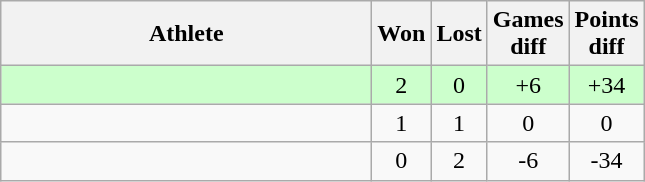<table class="wikitable">
<tr>
<th style="width:15em">Athlete</th>
<th>Won</th>
<th>Lost</th>
<th>Games<br>diff</th>
<th>Points<br>diff</th>
</tr>
<tr bgcolor="#ccffcc">
<td></td>
<td align="center">2</td>
<td align="center">0</td>
<td align="center">+6</td>
<td align="center">+34</td>
</tr>
<tr>
<td></td>
<td align="center">1</td>
<td align="center">1</td>
<td align="center">0</td>
<td align="center">0</td>
</tr>
<tr>
<td></td>
<td align="center">0</td>
<td align="center">2</td>
<td align="center">-6</td>
<td align="center">-34</td>
</tr>
</table>
